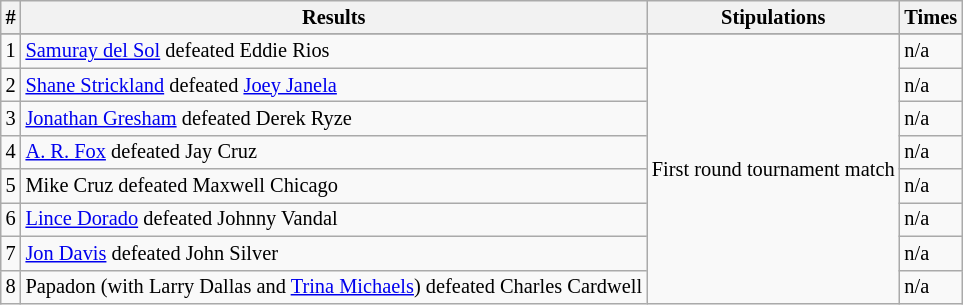<table style="font-size: 85%" class="wikitable sortable">
<tr>
<th><strong>#</strong></th>
<th><strong>Results</strong></th>
<th><strong>Stipulations</strong></th>
<th><strong>Times</strong></th>
</tr>
<tr>
</tr>
<tr>
<td>1</td>
<td><a href='#'>Samuray del Sol</a> defeated Eddie Rios</td>
<td rowspan="8">First round tournament match</td>
<td>n/a</td>
</tr>
<tr>
<td>2</td>
<td><a href='#'>Shane Strickland</a> defeated <a href='#'>Joey Janela</a></td>
<td>n/a</td>
</tr>
<tr>
<td>3</td>
<td><a href='#'>Jonathan Gresham</a> defeated Derek Ryze</td>
<td>n/a</td>
</tr>
<tr>
<td>4</td>
<td><a href='#'>A. R. Fox</a> defeated Jay Cruz</td>
<td>n/a</td>
</tr>
<tr>
<td>5</td>
<td>Mike Cruz defeated Maxwell Chicago</td>
<td>n/a</td>
</tr>
<tr>
<td>6</td>
<td><a href='#'>Lince Dorado</a> defeated Johnny Vandal</td>
<td>n/a</td>
</tr>
<tr>
<td>7</td>
<td><a href='#'>Jon Davis</a> defeated John Silver</td>
<td>n/a</td>
</tr>
<tr>
<td>8</td>
<td>Papadon (with Larry Dallas and <a href='#'>Trina Michaels</a>) defeated Charles Cardwell</td>
<td>n/a</td>
</tr>
</table>
